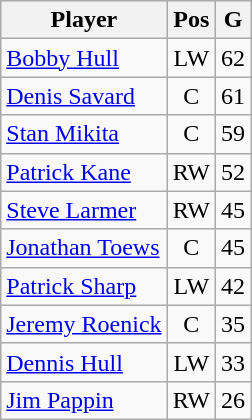<table class="wikitable" style="text-align:center">
<tr style="background:#eee;">
<th>Player</th>
<th>Pos</th>
<th>G</th>
</tr>
<tr>
<td style="text-align:left;"><a href='#'>Bobby Hull</a></td>
<td>LW</td>
<td>62</td>
</tr>
<tr>
<td style="text-align:left;"><a href='#'>Denis Savard</a></td>
<td>C</td>
<td>61</td>
</tr>
<tr>
<td style="text-align:left;"><a href='#'>Stan Mikita</a></td>
<td>C</td>
<td>59</td>
</tr>
<tr>
<td style="text-align:left;"><a href='#'>Patrick Kane</a></td>
<td>RW</td>
<td>52</td>
</tr>
<tr>
<td style="text-align:left;"><a href='#'>Steve Larmer</a></td>
<td>RW</td>
<td>45</td>
</tr>
<tr>
<td style="text-align:left;"><a href='#'>Jonathan Toews</a></td>
<td>C</td>
<td>45</td>
</tr>
<tr>
<td style="text-align:left;"><a href='#'>Patrick Sharp</a></td>
<td>LW</td>
<td>42</td>
</tr>
<tr>
<td style="text-align:left;"><a href='#'>Jeremy Roenick</a></td>
<td>C</td>
<td>35</td>
</tr>
<tr>
<td style="text-align:left;"><a href='#'>Dennis Hull</a></td>
<td>LW</td>
<td>33</td>
</tr>
<tr>
<td style="text-align:left;"><a href='#'>Jim Pappin</a></td>
<td>RW</td>
<td>26</td>
</tr>
</table>
